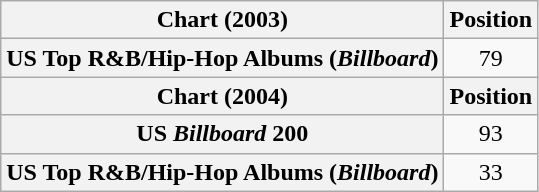<table class="wikitable plainrowheaders" style="text-align:center">
<tr>
<th scope="col">Chart (2003)</th>
<th scope="col">Position</th>
</tr>
<tr>
<th scope="row">US Top R&B/Hip-Hop Albums (<em>Billboard</em>)</th>
<td>79</td>
</tr>
<tr>
<th scope="col">Chart (2004)</th>
<th scope="col">Position</th>
</tr>
<tr>
<th scope="row">US <em>Billboard</em> 200</th>
<td>93</td>
</tr>
<tr>
<th scope="row">US Top R&B/Hip-Hop Albums (<em>Billboard</em>)</th>
<td>33</td>
</tr>
</table>
